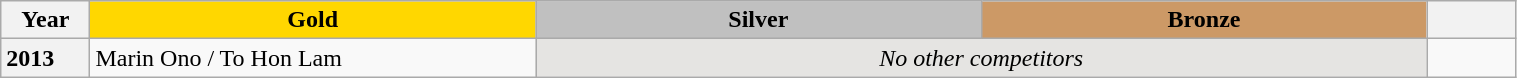<table class="wikitable unsortable" style="text-align:left; width:80%">
<tr>
<th scope="col" style="text-align:center; width:5%">Year</th>
<td scope="col" style="text-align:center; width:25%; background:gold"><strong>Gold</strong></td>
<td scope="col" style="text-align:center; width:25%; background:silver"><strong>Silver</strong></td>
<td scope="col" style="text-align:center; width:25%; background:#c96"><strong>Bronze</strong></td>
<th scope="col" style="text-align:center; width:5%"></th>
</tr>
<tr>
<th scope="row" style="text-align:left">2013</th>
<td>Marin Ono / To Hon Lam</td>
<td colspan="2" align="center" bgcolor="e5e4e2"><em>No other competitors</em></td>
<td></td>
</tr>
</table>
